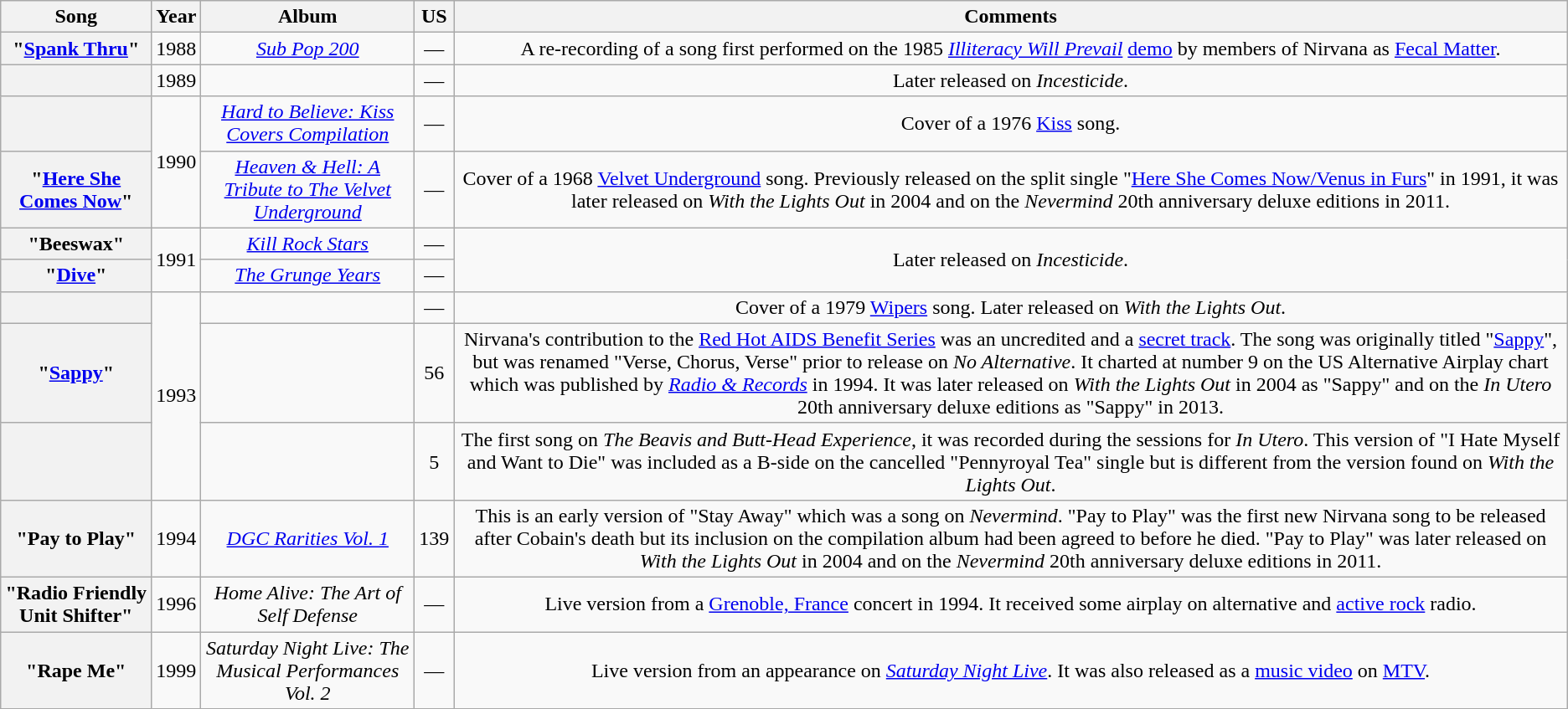<table class="wikitable plainrowheaders" style="text-align:center;">
<tr>
<th>Song</th>
<th>Year</th>
<th>Album</th>
<th>US<br></th>
<th>Comments</th>
</tr>
<tr>
<th scope="row">"<a href='#'>Spank Thru</a>"</th>
<td>1988</td>
<td><em><a href='#'>Sub Pop 200</a></em></td>
<td style="text-align:center;">—</td>
<td>A re-recording of a song first performed on the 1985 <em><a href='#'>Illiteracy Will Prevail</a></em> <a href='#'>demo</a> by members of Nirvana as <a href='#'>Fecal Matter</a>.</td>
</tr>
<tr>
<th scope="row"></th>
<td>1989</td>
<td></td>
<td style="text-align:center;">—</td>
<td>Later released on <em>Incesticide</em>.</td>
</tr>
<tr>
<th scope="row"></th>
<td rowspan="2">1990</td>
<td><em><a href='#'>Hard to Believe: Kiss Covers Compilation</a></em></td>
<td style="text-align:center;">—</td>
<td>Cover of a 1976 <a href='#'>Kiss</a> song.</td>
</tr>
<tr>
<th scope="row">"<a href='#'>Here She Comes Now</a>"</th>
<td><em><a href='#'>Heaven & Hell: A Tribute to The Velvet Underground</a></em></td>
<td style="text-align:center;">—</td>
<td>Cover of a 1968 <a href='#'>Velvet Underground</a> song. Previously released on the split single "<a href='#'>Here She Comes Now/Venus in Furs</a>" in 1991, it was later released on <em>With the Lights Out</em> in 2004 and on the <em>Nevermind</em> 20th anniversary deluxe editions in 2011.</td>
</tr>
<tr>
<th scope="row">"Beeswax"</th>
<td rowspan="2">1991</td>
<td><em><a href='#'>Kill Rock Stars</a></em></td>
<td style="text-align:center;">—</td>
<td rowspan="2">Later released on <em>Incesticide</em>.</td>
</tr>
<tr>
<th scope="row">"<a href='#'>Dive</a>"</th>
<td><em><a href='#'>The Grunge Years</a></em></td>
<td>—</td>
</tr>
<tr>
<th scope="row"></th>
<td rowspan="3">1993</td>
<td></td>
<td style="text-align:center;">—</td>
<td>Cover of a 1979 <a href='#'>Wipers</a> song. Later released on <em>With the Lights Out</em>.</td>
</tr>
<tr>
<th scope="row">"<a href='#'>Sappy</a>"</th>
<td></td>
<td style="text-align:center;">56</td>
<td>Nirvana's contribution to the <a href='#'>Red Hot AIDS Benefit Series</a> was an uncredited and a <a href='#'>secret track</a>. The song was originally titled "<a href='#'>Sappy</a>", but was renamed "Verse, Chorus, Verse" prior to release on <em>No Alternative</em>. It charted at number 9 on the US Alternative Airplay chart which was published by <em><a href='#'>Radio & Records</a></em> in 1994. It was later released on <em>With the Lights Out</em> in 2004 as "Sappy" and on the <em>In Utero</em> 20th anniversary deluxe editions as "Sappy" in 2013.</td>
</tr>
<tr>
<th scope="row"></th>
<td></td>
<td style="text-align:center;">5</td>
<td>The first song on <em>The Beavis and Butt-Head Experience</em>, it was recorded during the sessions for <em>In Utero</em>. This version of "I Hate Myself and Want to Die" was included as a B-side on the cancelled "Pennyroyal Tea" single but is different from the version found on <em>With the Lights Out</em>.</td>
</tr>
<tr>
<th scope="row">"Pay to Play"</th>
<td>1994</td>
<td><em><a href='#'>DGC Rarities Vol. 1</a></em></td>
<td style="text-align:center;">139</td>
<td>This is an early version of "Stay Away" which was a song on <em>Nevermind</em>. "Pay to Play" was the first new Nirvana song to be released after Cobain's death but its inclusion on the compilation album had been agreed to before he died. "Pay to Play" was later released on <em>With the Lights Out</em> in 2004 and on the <em>Nevermind</em> 20th anniversary deluxe editions in 2011.</td>
</tr>
<tr>
<th scope="row">"Radio Friendly Unit Shifter"</th>
<td>1996</td>
<td><em>Home Alive: The Art of Self Defense</em></td>
<td style="text-align:center;">—</td>
<td>Live version from a <a href='#'>Grenoble, France</a> concert in 1994. It received some airplay on alternative and <a href='#'>active rock</a> radio.</td>
</tr>
<tr>
<th scope="row">"Rape Me"</th>
<td>1999</td>
<td><em>Saturday Night Live: The Musical Performances Vol. 2</em></td>
<td style="text-align:center;">—</td>
<td>Live version from an appearance on <em><a href='#'>Saturday Night Live</a></em>. It was also released as a <a href='#'>music video</a> on <a href='#'>MTV</a>.</td>
</tr>
</table>
